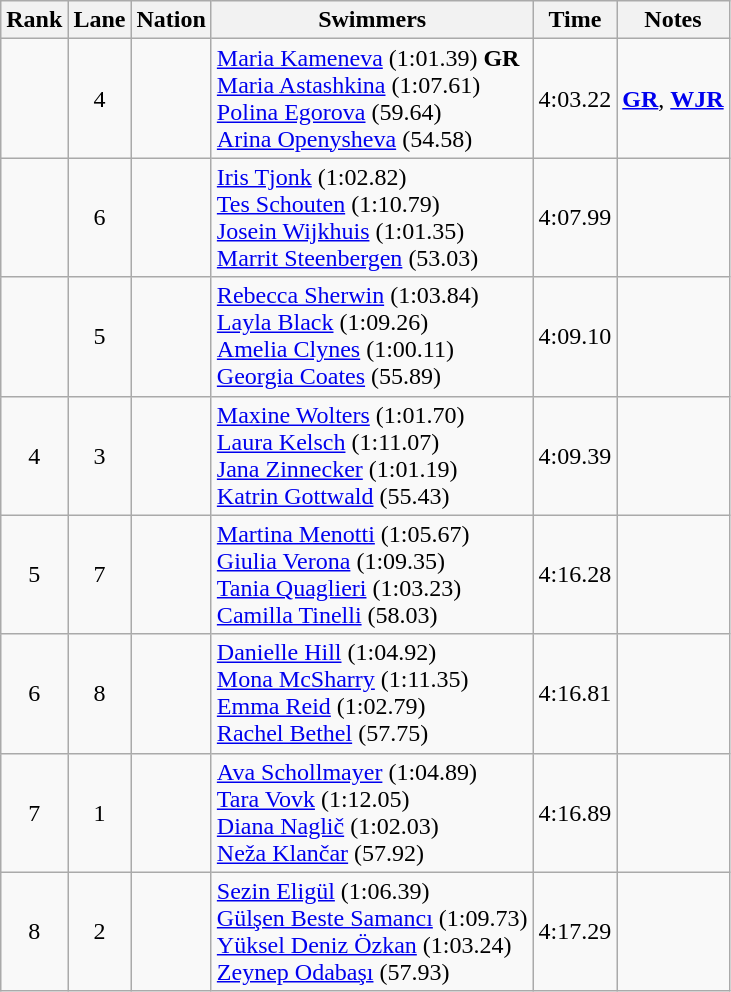<table class="wikitable sortable" style="text-align:center">
<tr>
<th>Rank</th>
<th>Lane</th>
<th>Nation</th>
<th>Swimmers</th>
<th>Time</th>
<th>Notes</th>
</tr>
<tr>
<td></td>
<td>4</td>
<td align=left></td>
<td align=left><a href='#'>Maria Kameneva</a> (1:01.39) <strong>GR</strong><br><a href='#'>Maria Astashkina</a> (1:07.61)<br><a href='#'>Polina Egorova</a> (59.64)<br><a href='#'>Arina Openysheva</a> (54.58)</td>
<td>4:03.22</td>
<td><a href='#'><strong>GR</strong></a>, <a href='#'><strong>WJR</strong></a></td>
</tr>
<tr>
<td></td>
<td>6</td>
<td align=left></td>
<td align=left><a href='#'>Iris Tjonk</a> (1:02.82)<br><a href='#'>Tes Schouten</a> (1:10.79)<br><a href='#'>Josein Wijkhuis</a> (1:01.35)<br><a href='#'>Marrit Steenbergen</a> (53.03)</td>
<td>4:07.99</td>
<td></td>
</tr>
<tr>
<td></td>
<td>5</td>
<td align=left></td>
<td align=left><a href='#'>Rebecca Sherwin</a> (1:03.84)<br><a href='#'>Layla Black</a> (1:09.26)<br><a href='#'>Amelia Clynes</a> (1:00.11)<br><a href='#'>Georgia Coates</a> (55.89)</td>
<td>4:09.10</td>
<td></td>
</tr>
<tr>
<td>4</td>
<td>3</td>
<td align=left></td>
<td align= left><a href='#'>Maxine Wolters</a> (1:01.70)<br><a href='#'>Laura Kelsch</a> (1:11.07)<br><a href='#'>Jana Zinnecker</a> (1:01.19)<br><a href='#'>Katrin Gottwald</a> (55.43)</td>
<td>4:09.39</td>
<td></td>
</tr>
<tr>
<td>5</td>
<td>7</td>
<td align=left></td>
<td align=left><a href='#'>Martina Menotti</a> (1:05.67)<br><a href='#'>Giulia Verona</a> (1:09.35)<br><a href='#'>Tania Quaglieri</a> (1:03.23)<br><a href='#'>Camilla Tinelli</a> (58.03)</td>
<td>4:16.28</td>
<td></td>
</tr>
<tr>
<td>6</td>
<td>8</td>
<td align=left></td>
<td align=left><a href='#'>Danielle Hill</a> (1:04.92)<br><a href='#'>Mona McSharry</a> (1:11.35)<br><a href='#'>Emma Reid</a> (1:02.79)<br><a href='#'>Rachel Bethel</a> (57.75)</td>
<td>4:16.81</td>
<td></td>
</tr>
<tr>
<td>7</td>
<td>1</td>
<td align=left></td>
<td align=left><a href='#'>Ava Schollmayer</a> (1:04.89)<br><a href='#'>Tara Vovk</a> (1:12.05)<br><a href='#'>Diana Naglič</a> (1:02.03)<br><a href='#'>Neža Klančar</a> (57.92)</td>
<td>4:16.89</td>
<td></td>
</tr>
<tr>
<td>8</td>
<td>2</td>
<td align=left></td>
<td align=left><a href='#'>Sezin Eligül</a> (1:06.39)<br><a href='#'>Gülşen Beste Samancı</a> (1:09.73)<br><a href='#'>Yüksel Deniz Özkan</a> (1:03.24)<br><a href='#'>Zeynep Odabaşı</a> (57.93)</td>
<td>4:17.29</td>
<td></td>
</tr>
</table>
